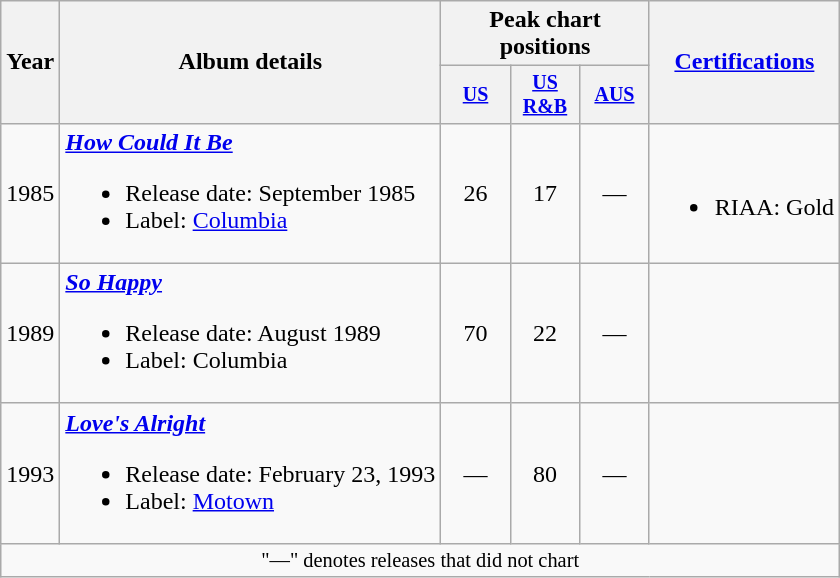<table class="wikitable" style="text-align:center;">
<tr>
<th rowspan="2">Year</th>
<th rowspan="2">Album details</th>
<th colspan="3">Peak chart<br>positions</th>
<th rowspan="2"><a href='#'>Certifications</a></th>
</tr>
<tr style="font-size:smaller;">
<th style="width:40px;"><a href='#'>US</a><br></th>
<th style="width:40px;"><a href='#'>US R&B</a><br></th>
<th style="width:40px;"><a href='#'>AUS</a><br></th>
</tr>
<tr>
<td>1985</td>
<td style="text-align:left;"><strong><em><a href='#'>How Could It Be</a></em></strong><br><ul><li>Release date: September 1985</li><li>Label: <a href='#'>Columbia</a></li></ul></td>
<td>26</td>
<td>17</td>
<td>—</td>
<td><br><ul><li>RIAA: Gold</li></ul></td>
</tr>
<tr>
<td>1989</td>
<td style="text-align:left;"><strong><em><a href='#'>So Happy</a></em></strong><br><ul><li>Release date: August 1989</li><li>Label: Columbia</li></ul></td>
<td>70</td>
<td>22</td>
<td>—</td>
<td></td>
</tr>
<tr>
<td>1993</td>
<td style="text-align:left;"><strong><em><a href='#'>Love's Alright</a></em></strong><br><ul><li>Release date: February 23, 1993</li><li>Label: <a href='#'>Motown</a></li></ul></td>
<td>—</td>
<td>80</td>
<td>—</td>
<td></td>
</tr>
<tr>
<td colspan="10" style="font-size:85%">"—" denotes releases that did not chart</td>
</tr>
</table>
